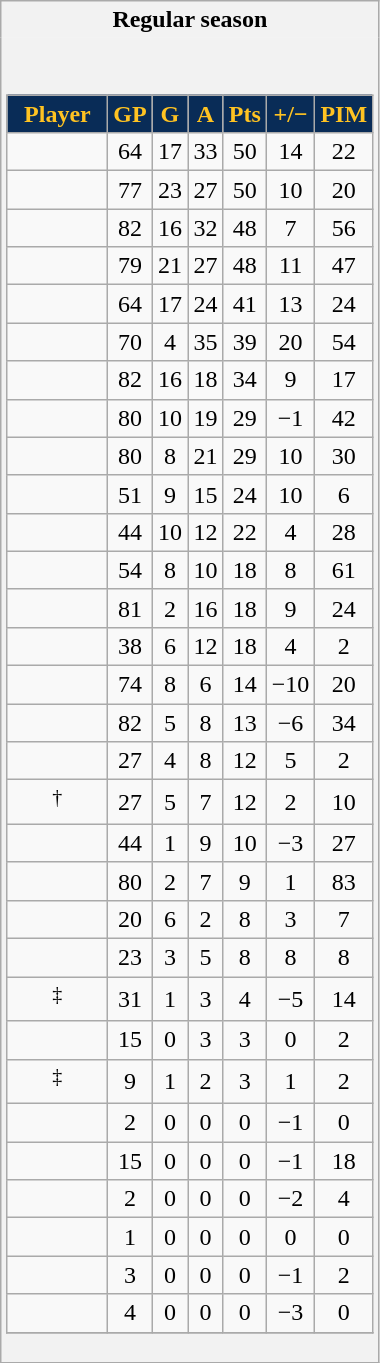<table class="wikitable" style="border: 1px solid #aaa;">
<tr>
<th style="border: 0;">Regular season</th>
</tr>
<tr>
<td style="background: #f2f2f2; border: 0; text-align: center;"><br><table class="wikitable sortable" width="100%">
<tr align=center>
<th style="background:#092c57;color:#ffc322;" width="40%">Player</th>
<th style="background:#092c57;color:#ffc322;" width="10%">GP</th>
<th style="background:#092c57;color:#ffc322;" width="10%">G</th>
<th style="background:#092c57;color:#ffc322;" width="10%">A</th>
<th style="background:#092c57;color:#ffc322;" width="10%">Pts</th>
<th style="background:#092c57;color:#ffc322;" width="10%">+/−</th>
<th style="background:#092c57;color:#ffc322;" width="10%">PIM</th>
</tr>
<tr align=center>
<td></td>
<td>64</td>
<td>17</td>
<td>33</td>
<td>50</td>
<td>14</td>
<td>22</td>
</tr>
<tr align=center>
<td></td>
<td>77</td>
<td>23</td>
<td>27</td>
<td>50</td>
<td>10</td>
<td>20</td>
</tr>
<tr align=center>
<td></td>
<td>82</td>
<td>16</td>
<td>32</td>
<td>48</td>
<td>7</td>
<td>56</td>
</tr>
<tr align=center>
<td></td>
<td>79</td>
<td>21</td>
<td>27</td>
<td>48</td>
<td>11</td>
<td>47</td>
</tr>
<tr align=center>
<td></td>
<td>64</td>
<td>17</td>
<td>24</td>
<td>41</td>
<td>13</td>
<td>24</td>
</tr>
<tr align=center>
<td></td>
<td>70</td>
<td>4</td>
<td>35</td>
<td>39</td>
<td>20</td>
<td>54</td>
</tr>
<tr align=center>
<td></td>
<td>82</td>
<td>16</td>
<td>18</td>
<td>34</td>
<td>9</td>
<td>17</td>
</tr>
<tr align=center>
<td></td>
<td>80</td>
<td>10</td>
<td>19</td>
<td>29</td>
<td>−1</td>
<td>42</td>
</tr>
<tr align=center>
<td></td>
<td>80</td>
<td>8</td>
<td>21</td>
<td>29</td>
<td>10</td>
<td>30</td>
</tr>
<tr align=center>
<td></td>
<td>51</td>
<td>9</td>
<td>15</td>
<td>24</td>
<td>10</td>
<td>6</td>
</tr>
<tr align=center>
<td></td>
<td>44</td>
<td>10</td>
<td>12</td>
<td>22</td>
<td>4</td>
<td>28</td>
</tr>
<tr align=center>
<td></td>
<td>54</td>
<td>8</td>
<td>10</td>
<td>18</td>
<td>8</td>
<td>61</td>
</tr>
<tr align=center>
<td></td>
<td>81</td>
<td>2</td>
<td>16</td>
<td>18</td>
<td>9</td>
<td>24</td>
</tr>
<tr align=center>
<td></td>
<td>38</td>
<td>6</td>
<td>12</td>
<td>18</td>
<td>4</td>
<td>2</td>
</tr>
<tr align=center>
<td></td>
<td>74</td>
<td>8</td>
<td>6</td>
<td>14</td>
<td>−10</td>
<td>20</td>
</tr>
<tr align=center>
<td></td>
<td>82</td>
<td>5</td>
<td>8</td>
<td>13</td>
<td>−6</td>
<td>34</td>
</tr>
<tr align=center>
<td></td>
<td>27</td>
<td>4</td>
<td>8</td>
<td>12</td>
<td>5</td>
<td>2</td>
</tr>
<tr align=center>
<td><sup>†</sup></td>
<td>27</td>
<td>5</td>
<td>7</td>
<td>12</td>
<td>2</td>
<td>10</td>
</tr>
<tr align=center>
<td></td>
<td>44</td>
<td>1</td>
<td>9</td>
<td>10</td>
<td>−3</td>
<td>27</td>
</tr>
<tr align=center>
<td></td>
<td>80</td>
<td>2</td>
<td>7</td>
<td>9</td>
<td>1</td>
<td>83</td>
</tr>
<tr align=center>
<td></td>
<td>20</td>
<td>6</td>
<td>2</td>
<td>8</td>
<td>3</td>
<td>7</td>
</tr>
<tr align=center>
<td></td>
<td>23</td>
<td>3</td>
<td>5</td>
<td>8</td>
<td>8</td>
<td>8</td>
</tr>
<tr align=center>
<td><sup>‡</sup></td>
<td>31</td>
<td>1</td>
<td>3</td>
<td>4</td>
<td>−5</td>
<td>14</td>
</tr>
<tr align=center>
<td></td>
<td>15</td>
<td>0</td>
<td>3</td>
<td>3</td>
<td>0</td>
<td>2</td>
</tr>
<tr align=center>
<td><sup>‡</sup></td>
<td>9</td>
<td>1</td>
<td>2</td>
<td>3</td>
<td>1</td>
<td>2</td>
</tr>
<tr align=center>
<td></td>
<td>2</td>
<td>0</td>
<td>0</td>
<td>0</td>
<td>−1</td>
<td>0</td>
</tr>
<tr align=center>
<td></td>
<td>15</td>
<td>0</td>
<td>0</td>
<td>0</td>
<td>−1</td>
<td>18</td>
</tr>
<tr align=center>
<td></td>
<td>2</td>
<td>0</td>
<td>0</td>
<td>0</td>
<td>−2</td>
<td>4</td>
</tr>
<tr align=center>
<td></td>
<td>1</td>
<td>0</td>
<td>0</td>
<td>0</td>
<td>0</td>
<td>0</td>
</tr>
<tr align=center>
<td></td>
<td>3</td>
<td>0</td>
<td>0</td>
<td>0</td>
<td>−1</td>
<td>2</td>
</tr>
<tr align=center>
<td></td>
<td>4</td>
<td>0</td>
<td>0</td>
<td>0</td>
<td>−3</td>
<td>0</td>
</tr>
<tr>
</tr>
</table>
</td>
</tr>
</table>
